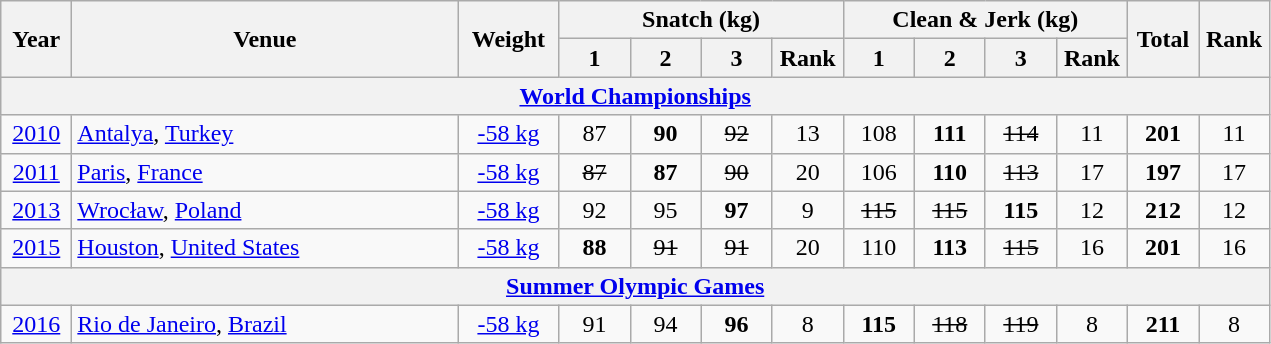<table class = "wikitable" style="text-align:center;">
<tr>
<th rowspan=2 width=40>Year</th>
<th rowspan=2 width=250>Venue</th>
<th rowspan=2 width=60>Weight</th>
<th colspan=4>Snatch (kg)</th>
<th colspan=4>Clean & Jerk (kg)</th>
<th rowspan=2 width=40>Total</th>
<th rowspan=2 width=40>Rank</th>
</tr>
<tr>
<th width=40>1</th>
<th width=40>2</th>
<th width=40>3</th>
<th width=40>Rank</th>
<th width=40>1</th>
<th width=40>2</th>
<th width=40>3</th>
<th width=40>Rank</th>
</tr>
<tr>
<th colspan=13><a href='#'>World Championships</a></th>
</tr>
<tr>
<td><a href='#'>2010</a></td>
<td align=left> <a href='#'>Antalya</a>, <a href='#'>Turkey</a></td>
<td><a href='#'>-58 kg</a></td>
<td>87</td>
<td><strong>90</strong></td>
<td><s>92</s></td>
<td>13</td>
<td>108</td>
<td><strong>111</strong></td>
<td><s>114</s></td>
<td>11</td>
<td><strong>201</strong></td>
<td>11</td>
</tr>
<tr>
<td><a href='#'>2011</a></td>
<td align=left> <a href='#'>Paris</a>, <a href='#'>France</a></td>
<td><a href='#'>-58 kg</a></td>
<td><s> 87</s></td>
<td><strong>87</strong></td>
<td><s> 90</s></td>
<td>20</td>
<td>106</td>
<td><strong>110</strong></td>
<td><s>113</s></td>
<td>17</td>
<td><strong>197</strong></td>
<td>17</td>
</tr>
<tr>
<td><a href='#'>2013</a></td>
<td align=left> <a href='#'>Wrocław</a>, <a href='#'>Poland</a></td>
<td><a href='#'>-58 kg</a></td>
<td>92</td>
<td>95</td>
<td><strong>97</strong></td>
<td>9</td>
<td><s>115</s></td>
<td><s>115</s></td>
<td><strong>115</strong></td>
<td>12</td>
<td><strong>212</strong></td>
<td>12</td>
</tr>
<tr>
<td><a href='#'>2015</a></td>
<td align=left> <a href='#'>Houston</a>, <a href='#'>United States</a></td>
<td><a href='#'>-58 kg</a></td>
<td><strong>88</strong></td>
<td><s>91</s></td>
<td><s>91</s></td>
<td>20</td>
<td>110</td>
<td><strong>113</strong></td>
<td><s>115</s></td>
<td>16</td>
<td><strong>201</strong></td>
<td>16</td>
</tr>
<tr>
<th colspan=13><a href='#'>Summer Olympic Games</a></th>
</tr>
<tr>
<td><a href='#'>2016</a></td>
<td align=left> <a href='#'>Rio de Janeiro</a>, <a href='#'>Brazil</a></td>
<td><a href='#'>-58 kg</a></td>
<td>91</td>
<td>94</td>
<td><strong>96</strong></td>
<td>8</td>
<td><strong>115</strong></td>
<td><s>118</s></td>
<td><s>119</s></td>
<td>8</td>
<td><strong>211</strong></td>
<td>8</td>
</tr>
</table>
